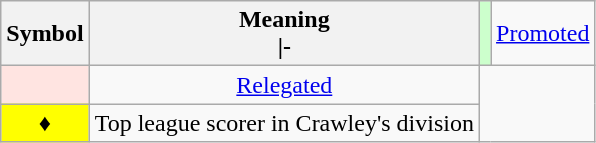<table class="wikitable" style="text-align:center">
<tr>
<th scope=col>Symbol</th>
<th scope=col>Meaning<br>|-</th>
<td style=background:#cfc></td>
<td><a href='#'>Promoted</a></td>
</tr>
<tr>
<td style=background:MistyRose></td>
<td><a href='#'>Relegated</a></td>
</tr>
<tr>
<td style=background:yellow>♦</td>
<td>Top league scorer in Crawley's division</td>
</tr>
</table>
